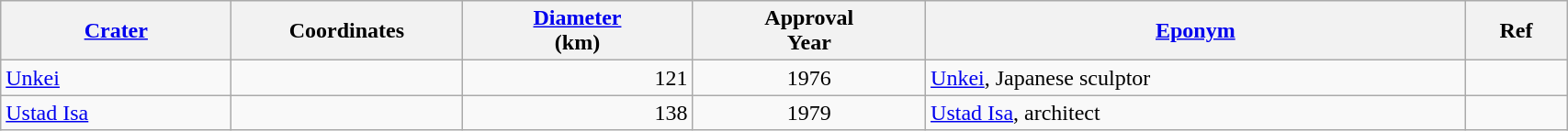<table class="wikitable unsortable" style="min-width: 90%">
<tr>
<th style="width:10em"><a href='#'>Crater</a></th>
<th style="width:10em">Coordinates</th>
<th><a href='#'>Diameter</a><br>(km)</th>
<th>Approval<br>Year</th>
<th class="unsortable"><a href='#'>Eponym</a></th>
<th class="unsortable">Ref</th>
</tr>
<tr id="Unkei">
<td><a href='#'>Unkei</a></td>
<td></td>
<td align=right>121</td>
<td align=center>1976</td>
<td><a href='#'>Unkei</a>, Japanese sculptor</td>
<td></td>
</tr>
<tr id="Ustad Isa">
<td><a href='#'>Ustad Isa</a></td>
<td></td>
<td align=right>138</td>
<td align=center>1979</td>
<td><a href='#'>Ustad Isa</a>, architect</td>
<td></td>
</tr>
</table>
